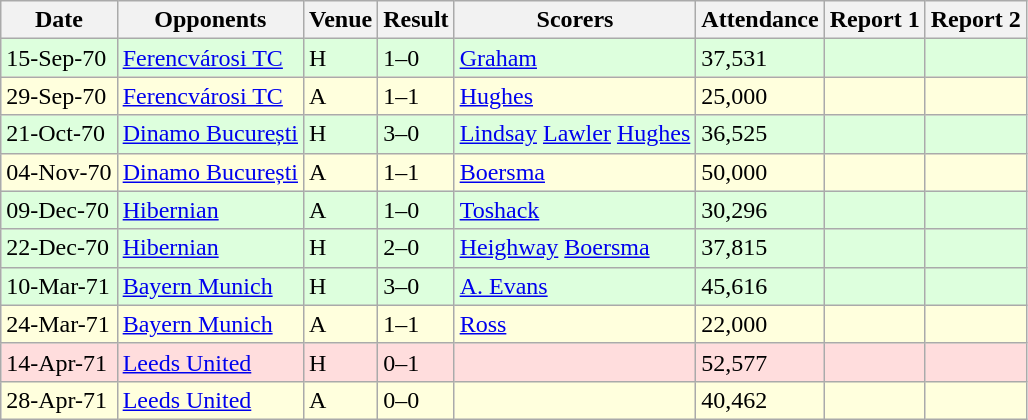<table class=wikitable>
<tr>
<th>Date</th>
<th>Opponents</th>
<th>Venue</th>
<th>Result</th>
<th>Scorers</th>
<th>Attendance</th>
<th>Report 1</th>
<th>Report 2</th>
</tr>
<tr bgcolor="#ddffdd">
<td>15-Sep-70</td>
<td><a href='#'>Ferencvárosi TC</a></td>
<td>H</td>
<td>1–0</td>
<td><a href='#'>Graham</a> </td>
<td>37,531</td>
<td></td>
<td></td>
</tr>
<tr bgcolor="#ffffdd">
<td>29-Sep-70</td>
<td><a href='#'>Ferencvárosi TC</a></td>
<td>A</td>
<td>1–1</td>
<td><a href='#'>Hughes</a> </td>
<td>25,000</td>
<td></td>
<td></td>
</tr>
<tr bgcolor="#ddffdd">
<td>21-Oct-70</td>
<td><a href='#'>Dinamo București</a></td>
<td>H</td>
<td>3–0</td>
<td><a href='#'>Lindsay</a>  <a href='#'>Lawler</a>  <a href='#'>Hughes</a> </td>
<td>36,525</td>
<td></td>
<td></td>
</tr>
<tr bgcolor="#ffffdd">
<td>04-Nov-70</td>
<td><a href='#'>Dinamo București</a></td>
<td>A</td>
<td>1–1</td>
<td><a href='#'>Boersma</a> </td>
<td>50,000</td>
<td></td>
<td></td>
</tr>
<tr bgcolor="#ddffdd">
<td>09-Dec-70</td>
<td><a href='#'>Hibernian</a></td>
<td>A</td>
<td>1–0</td>
<td><a href='#'>Toshack</a> </td>
<td>30,296</td>
<td></td>
<td></td>
</tr>
<tr bgcolor="#ddffdd">
<td>22-Dec-70</td>
<td><a href='#'>Hibernian</a></td>
<td>H</td>
<td>2–0</td>
<td><a href='#'>Heighway</a>  <a href='#'>Boersma</a> </td>
<td>37,815</td>
<td></td>
<td></td>
</tr>
<tr bgcolor="#ddffdd">
<td>10-Mar-71</td>
<td><a href='#'>Bayern Munich</a></td>
<td>H</td>
<td>3–0</td>
<td><a href='#'>A. Evans</a> </td>
<td>45,616</td>
<td></td>
<td></td>
</tr>
<tr bgcolor="#ffffdd">
<td>24-Mar-71</td>
<td><a href='#'>Bayern Munich</a></td>
<td>A</td>
<td>1–1</td>
<td><a href='#'>Ross</a> </td>
<td>22,000</td>
<td></td>
<td></td>
</tr>
<tr bgcolor="#ffdddd">
<td>14-Apr-71</td>
<td><a href='#'>Leeds United</a></td>
<td>H</td>
<td>0–1</td>
<td></td>
<td>52,577</td>
<td></td>
<td></td>
</tr>
<tr bgcolor="#ffffdd">
<td>28-Apr-71</td>
<td><a href='#'>Leeds United</a></td>
<td>A</td>
<td>0–0</td>
<td></td>
<td>40,462</td>
<td></td>
<td></td>
</tr>
</table>
